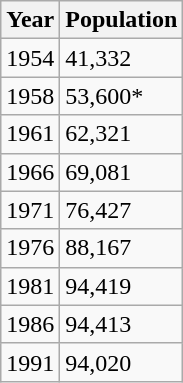<table class="wikitable">
<tr>
<th>Year</th>
<th>Population</th>
</tr>
<tr>
<td>1954</td>
<td>41,332</td>
</tr>
<tr>
<td>1958</td>
<td>53,600*</td>
</tr>
<tr>
<td>1961</td>
<td>62,321</td>
</tr>
<tr>
<td>1966</td>
<td>69,081</td>
</tr>
<tr>
<td>1971</td>
<td>76,427</td>
</tr>
<tr>
<td>1976</td>
<td>88,167</td>
</tr>
<tr>
<td>1981</td>
<td>94,419</td>
</tr>
<tr>
<td>1986</td>
<td>94,413</td>
</tr>
<tr>
<td>1991</td>
<td>94,020</td>
</tr>
</table>
